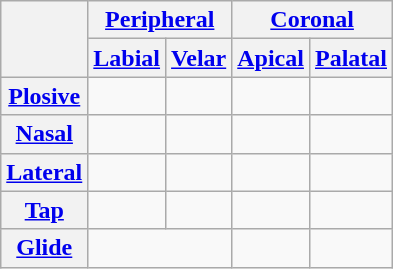<table class="wikitable" style="text-align: center;">
<tr>
<th rowspan=2></th>
<th colspan=2><a href='#'>Peripheral</a></th>
<th colspan=2><a href='#'>Coronal</a></th>
</tr>
<tr>
<th><a href='#'>Labial</a></th>
<th><a href='#'>Velar</a></th>
<th><a href='#'>Apical</a></th>
<th><a href='#'>Palatal</a></th>
</tr>
<tr>
<th><a href='#'>Plosive</a></th>
<td></td>
<td></td>
<td></td>
<td></td>
</tr>
<tr>
<th><a href='#'>Nasal</a></th>
<td></td>
<td></td>
<td></td>
<td></td>
</tr>
<tr>
<th><a href='#'>Lateral</a></th>
<td></td>
<td></td>
<td></td>
<td></td>
</tr>
<tr>
<th><a href='#'>Tap</a></th>
<td></td>
<td></td>
<td></td>
<td></td>
</tr>
<tr>
<th><a href='#'>Glide</a></th>
<td colspan="2"></td>
<td></td>
<td></td>
</tr>
</table>
